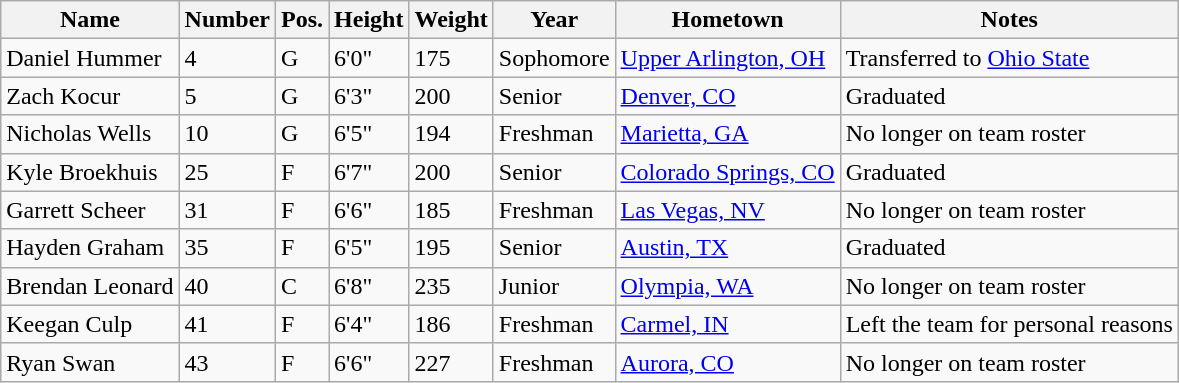<table class="wikitable sortable" border="1">
<tr>
<th>Name</th>
<th>Number</th>
<th>Pos.</th>
<th>Height</th>
<th>Weight</th>
<th>Year</th>
<th>Hometown</th>
<th class="unsortable">Notes</th>
</tr>
<tr>
<td>Daniel Hummer</td>
<td>4</td>
<td>G</td>
<td>6'0"</td>
<td>175</td>
<td>Sophomore</td>
<td><a href='#'>Upper Arlington, OH</a></td>
<td>Transferred to <a href='#'>Ohio State</a></td>
</tr>
<tr>
<td>Zach Kocur</td>
<td>5</td>
<td>G</td>
<td>6'3"</td>
<td>200</td>
<td>Senior</td>
<td><a href='#'>Denver, CO</a></td>
<td>Graduated</td>
</tr>
<tr>
<td>Nicholas Wells</td>
<td>10</td>
<td>G</td>
<td>6'5"</td>
<td>194</td>
<td>Freshman</td>
<td><a href='#'>Marietta, GA</a></td>
<td>No longer on team roster</td>
</tr>
<tr>
<td>Kyle Broekhuis</td>
<td>25</td>
<td>F</td>
<td>6'7"</td>
<td>200</td>
<td>Senior</td>
<td><a href='#'>Colorado Springs, CO</a></td>
<td>Graduated</td>
</tr>
<tr>
<td>Garrett Scheer</td>
<td>31</td>
<td>F</td>
<td>6'6"</td>
<td>185</td>
<td>Freshman</td>
<td><a href='#'>Las Vegas, NV</a></td>
<td>No longer on team roster</td>
</tr>
<tr>
<td>Hayden Graham</td>
<td>35</td>
<td>F</td>
<td>6'5"</td>
<td>195</td>
<td>Senior</td>
<td><a href='#'>Austin, TX</a></td>
<td>Graduated</td>
</tr>
<tr>
<td>Brendan Leonard</td>
<td>40</td>
<td>C</td>
<td>6'8"</td>
<td>235</td>
<td>Junior</td>
<td><a href='#'>Olympia, WA</a></td>
<td>No longer on team roster</td>
</tr>
<tr>
<td>Keegan Culp</td>
<td>41</td>
<td>F</td>
<td>6'4"</td>
<td>186</td>
<td>Freshman</td>
<td><a href='#'>Carmel, IN</a></td>
<td>Left the team for personal reasons</td>
</tr>
<tr>
<td>Ryan Swan</td>
<td>43</td>
<td>F</td>
<td>6'6"</td>
<td>227</td>
<td>Freshman</td>
<td><a href='#'>Aurora, CO</a></td>
<td>No longer on team roster</td>
</tr>
</table>
